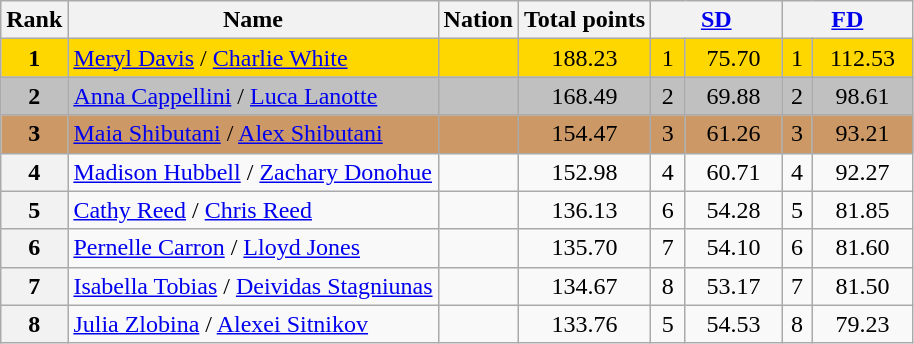<table class="wikitable sortable">
<tr>
<th>Rank</th>
<th>Name</th>
<th>Nation</th>
<th>Total points</th>
<th colspan="2" style="width:80px;"><a href='#'>SD</a></th>
<th colspan="2" style="width:80px;"><a href='#'>FD</a></th>
</tr>
<tr style="background:gold;">
<td style="text-align:center;"><strong>1</strong></td>
<td><a href='#'>Meryl Davis</a> / <a href='#'>Charlie White</a></td>
<td></td>
<td style="text-align:center;">188.23</td>
<td style="text-align:center;">1</td>
<td style="text-align:center;">75.70</td>
<td style="text-align:center;">1</td>
<td style="text-align:center;">112.53</td>
</tr>
<tr style="background:silver;">
<td style="text-align:center;"><strong>2</strong></td>
<td><a href='#'>Anna Cappellini</a> / <a href='#'>Luca Lanotte</a></td>
<td></td>
<td style="text-align:center;">168.49</td>
<td style="text-align:center;">2</td>
<td style="text-align:center;">69.88</td>
<td style="text-align:center;">2</td>
<td style="text-align:center;">98.61</td>
</tr>
<tr style="background:#c96;">
<td style="text-align:center;"><strong>3</strong></td>
<td><a href='#'>Maia Shibutani</a> / <a href='#'>Alex Shibutani</a></td>
<td></td>
<td style="text-align:center;">154.47</td>
<td style="text-align:center;">3</td>
<td style="text-align:center;">61.26</td>
<td style="text-align:center;">3</td>
<td style="text-align:center;">93.21</td>
</tr>
<tr>
<th>4</th>
<td><a href='#'>Madison Hubbell</a> / <a href='#'>Zachary Donohue</a></td>
<td></td>
<td style="text-align:center;">152.98</td>
<td style="text-align:center;">4</td>
<td style="text-align:center;">60.71</td>
<td style="text-align:center;">4</td>
<td style="text-align:center;">92.27</td>
</tr>
<tr>
<th>5</th>
<td><a href='#'>Cathy Reed</a> / <a href='#'>Chris Reed</a></td>
<td></td>
<td style="text-align:center;">136.13</td>
<td style="text-align:center;">6</td>
<td style="text-align:center;">54.28</td>
<td style="text-align:center;">5</td>
<td style="text-align:center;">81.85</td>
</tr>
<tr>
<th>6</th>
<td><a href='#'>Pernelle Carron</a> / <a href='#'>Lloyd Jones</a></td>
<td></td>
<td style="text-align:center;">135.70</td>
<td style="text-align:center;">7</td>
<td style="text-align:center;">54.10</td>
<td style="text-align:center;">6</td>
<td style="text-align:center;">81.60</td>
</tr>
<tr>
<th>7</th>
<td><a href='#'>Isabella Tobias</a> / <a href='#'>Deividas Stagniunas</a></td>
<td></td>
<td style="text-align:center;">134.67</td>
<td style="text-align:center;">8</td>
<td style="text-align:center;">53.17</td>
<td style="text-align:center;">7</td>
<td style="text-align:center;">81.50</td>
</tr>
<tr>
<th>8</th>
<td><a href='#'>Julia Zlobina</a> / <a href='#'>Alexei Sitnikov</a></td>
<td></td>
<td style="text-align:center;">133.76</td>
<td style="text-align:center;">5</td>
<td style="text-align:center;">54.53</td>
<td style="text-align:center;">8</td>
<td style="text-align:center;">79.23</td>
</tr>
</table>
